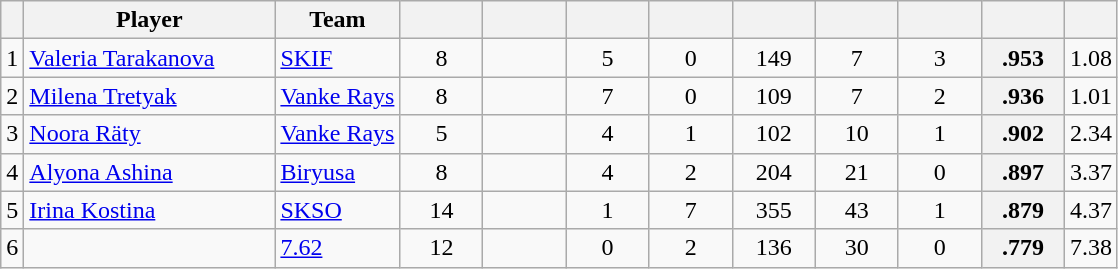<table class="wikitable sortable" style="text-align: center">
<tr>
<th></th>
<th style="width: 10em;">Player</th>
<th>Team</th>
<th style="width: 3em;"></th>
<th style="width: 3em;"></th>
<th style="width: 3em;"></th>
<th style="width: 3em;"></th>
<th style="width: 3em;"></th>
<th style="width: 3em;"></th>
<th style="width: 3em;"></th>
<th style="width: 3em;"></th>
<th></th>
</tr>
<tr>
<td>1</td>
<td style="text-align:left;"><a href='#'>Valeria Tarakanova</a></td>
<td style="text-align:left;"><a href='#'>SKIF</a></td>
<td>8</td>
<td></td>
<td>5</td>
<td>0</td>
<td>149</td>
<td>7</td>
<td>3</td>
<th>.953</th>
<td>1.08</td>
</tr>
<tr>
<td>2</td>
<td style="text-align:left;"><a href='#'>Milena Tretyak</a></td>
<td style="text-align:left;"><a href='#'>Vanke Rays</a></td>
<td>8</td>
<td></td>
<td>7</td>
<td>0</td>
<td>109</td>
<td>7</td>
<td>2</td>
<th>.936</th>
<td>1.01</td>
</tr>
<tr>
<td>3</td>
<td style="text-align:left;"><a href='#'>Noora Räty</a></td>
<td style="text-align:left;"><a href='#'>Vanke Rays</a></td>
<td>5</td>
<td></td>
<td>4</td>
<td>1</td>
<td>102</td>
<td>10</td>
<td>1</td>
<th>.902</th>
<td>2.34</td>
</tr>
<tr>
<td>4</td>
<td style="text-align:left;"><a href='#'>Alyona Ashina</a></td>
<td style="text-align:left;"><a href='#'>Biryusa</a></td>
<td>8</td>
<td></td>
<td>4</td>
<td>2</td>
<td>204</td>
<td>21</td>
<td>0</td>
<th>.897</th>
<td>3.37</td>
</tr>
<tr>
<td>5</td>
<td style="text-align:left;"><a href='#'>Irina Kostina</a></td>
<td style="text-align:left;"><a href='#'>SKSO</a></td>
<td>14</td>
<td></td>
<td>1</td>
<td>7</td>
<td>355</td>
<td>43</td>
<td>1</td>
<th>.879</th>
<td>4.37</td>
</tr>
<tr>
<td>6</td>
<td style="text-align:left;"></td>
<td style="text-align:left;"><a href='#'>7.62</a></td>
<td>12</td>
<td></td>
<td>0</td>
<td>2</td>
<td>136</td>
<td>30</td>
<td>0</td>
<th>.779</th>
<td>7.38</td>
</tr>
</table>
